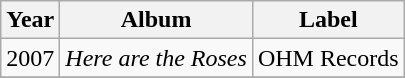<table class="wikitable">
<tr>
<th>Year</th>
<th>Album</th>
<th>Label</th>
</tr>
<tr>
<td>2007</td>
<td><em>Here are the Roses</em></td>
<td>OHM Records</td>
</tr>
<tr>
</tr>
</table>
